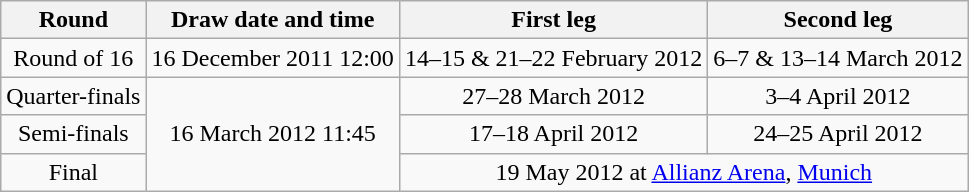<table class=wikitable style=text-align:center>
<tr>
<th>Round</th>
<th>Draw date and time</th>
<th>First leg</th>
<th>Second leg</th>
</tr>
<tr>
<td>Round of 16</td>
<td>16 December 2011 12:00</td>
<td>14–15 & 21–22 February 2012</td>
<td>6–7 & 13–14 March 2012</td>
</tr>
<tr>
<td>Quarter-finals</td>
<td rowspan=3>16 March 2012 11:45</td>
<td>27–28 March 2012</td>
<td>3–4 April 2012</td>
</tr>
<tr>
<td>Semi-finals</td>
<td>17–18 April 2012</td>
<td>24–25 April 2012</td>
</tr>
<tr>
<td>Final</td>
<td colspan=2>19 May 2012 at <a href='#'>Allianz Arena</a>, <a href='#'>Munich</a></td>
</tr>
</table>
